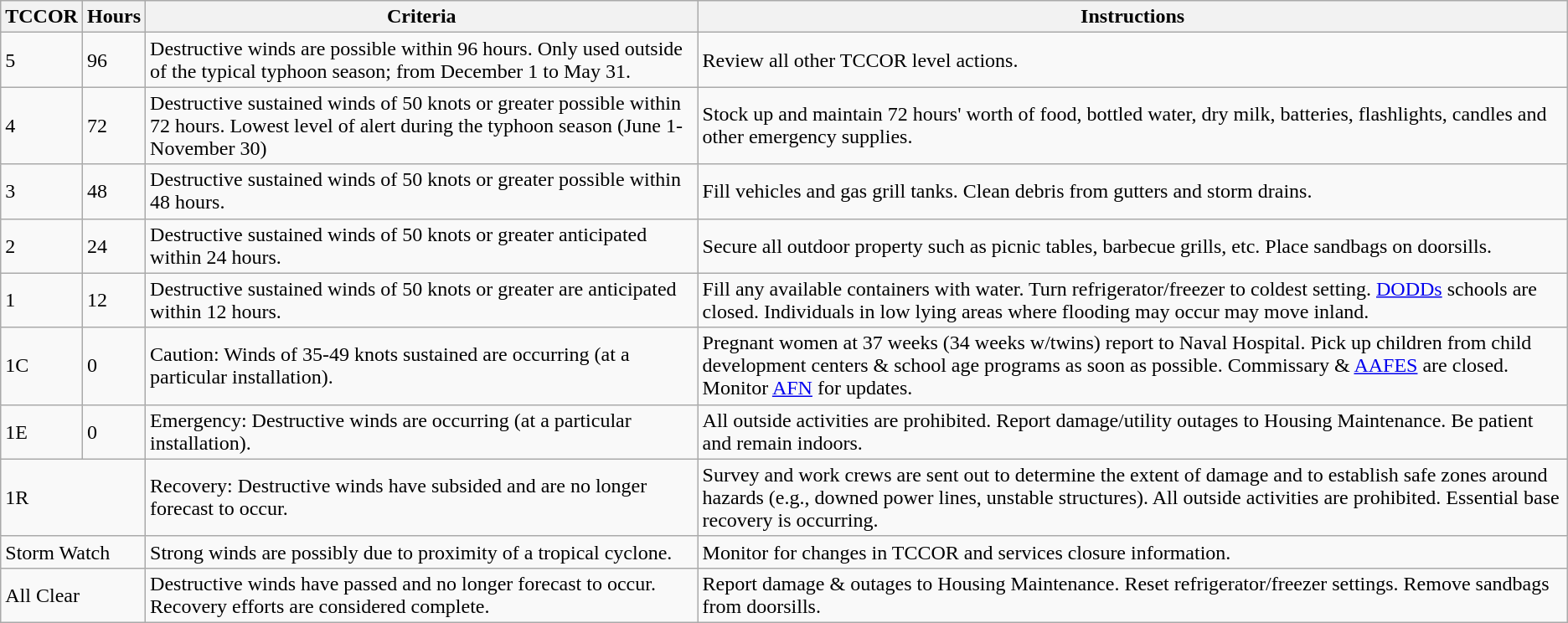<table class="wikitable">
<tr>
<th>TCCOR</th>
<th>Hours</th>
<th>Criteria</th>
<th>Instructions</th>
</tr>
<tr>
<td>5</td>
<td>96</td>
<td>Destructive winds are possible within 96 hours. Only used outside of the typical typhoon season; from December 1 to May 31.</td>
<td>Review all other TCCOR level actions.</td>
</tr>
<tr>
<td>4</td>
<td>72</td>
<td>Destructive sustained winds of 50 knots or greater possible within 72 hours. Lowest level of alert during the typhoon season (June 1-November 30)</td>
<td>Stock up and maintain 72 hours' worth of food, bottled water, dry milk, batteries, flashlights, candles and other emergency supplies.</td>
</tr>
<tr>
<td>3</td>
<td>48</td>
<td>Destructive sustained winds of 50 knots or greater possible within 48 hours.</td>
<td>Fill vehicles and gas grill tanks. Clean debris from gutters and storm drains.</td>
</tr>
<tr>
<td>2</td>
<td>24</td>
<td>Destructive sustained winds of 50 knots or greater anticipated within 24 hours.</td>
<td>Secure all outdoor property such as picnic tables, barbecue grills, etc. Place sandbags on doorsills.</td>
</tr>
<tr>
<td>1</td>
<td>12</td>
<td>Destructive sustained winds of 50 knots or greater are anticipated within 12 hours.</td>
<td>Fill any available containers with water. Turn refrigerator/freezer to coldest setting. <a href='#'>DODDs</a> schools are closed. Individuals in low lying areas where flooding may occur may move inland.</td>
</tr>
<tr>
<td>1C</td>
<td>0</td>
<td>Caution: Winds of 35-49 knots sustained are occurring (at a particular installation).</td>
<td>Pregnant women at 37 weeks (34 weeks w/twins) report to Naval Hospital. Pick up children from child development centers & school age programs as soon as possible. Commissary & <a href='#'>AAFES</a> are closed. Monitor <a href='#'>AFN</a> for updates.</td>
</tr>
<tr>
<td>1E</td>
<td>0</td>
<td>Emergency: Destructive winds are occurring (at a particular installation).</td>
<td>All outside activities are prohibited. Report damage/utility outages to Housing Maintenance. Be patient and remain indoors.</td>
</tr>
<tr>
<td colspan=2>1R</td>
<td>Recovery: Destructive winds have subsided and are no longer forecast to occur.</td>
<td>Survey and work crews are sent out to determine the extent of damage and to establish safe zones around hazards (e.g., downed power lines, unstable structures).  All outside activities are prohibited. Essential base recovery is occurring.</td>
</tr>
<tr>
<td colspan=2>Storm Watch</td>
<td>Strong winds are possibly due to proximity of a tropical cyclone.</td>
<td>Monitor for changes in TCCOR and services closure information.</td>
</tr>
<tr>
<td colspan=2>All Clear</td>
<td>Destructive winds have passed and no longer forecast to occur. Recovery efforts are considered complete.</td>
<td>Report damage & outages to Housing Maintenance. Reset refrigerator/freezer settings. Remove sandbags from doorsills.</td>
</tr>
</table>
